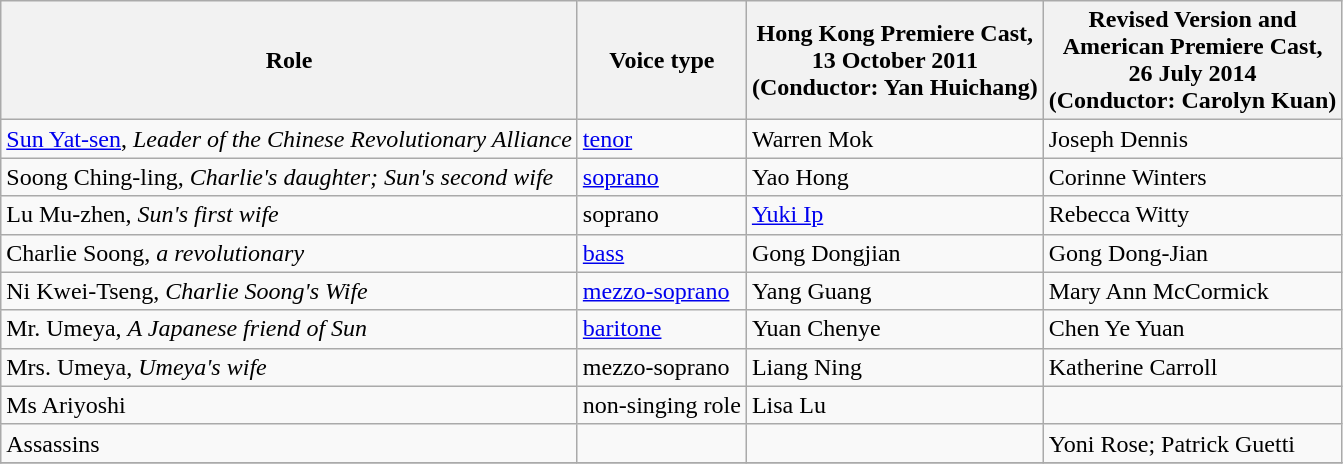<table class="wikitable">
<tr>
<th>Role</th>
<th>Voice type</th>
<th>Hong Kong Premiere Cast,<br>13 October 2011<br>(Conductor: Yan Huichang)</th>
<th>Revised Version and<br>American Premiere Cast,<br>26 July 2014<br>(Conductor: Carolyn Kuan)</th>
</tr>
<tr>
<td><a href='#'>Sun Yat-sen</a>, <em>Leader of the Chinese Revolutionary Alliance</em></td>
<td><a href='#'>tenor</a></td>
<td>Warren Mok</td>
<td>Joseph Dennis</td>
</tr>
<tr>
<td>Soong Ching-ling, <em>Charlie's daughter; Sun's second wife</em></td>
<td><a href='#'>soprano</a></td>
<td>Yao Hong</td>
<td>Corinne Winters</td>
</tr>
<tr>
<td>Lu Mu-zhen, <em>Sun's first wife</em></td>
<td>soprano</td>
<td><a href='#'>Yuki Ip</a></td>
<td>Rebecca Witty</td>
</tr>
<tr>
<td>Charlie Soong, <em>a revolutionary</em></td>
<td><a href='#'>bass</a></td>
<td>Gong Dongjian</td>
<td>Gong Dong-Jian</td>
</tr>
<tr>
<td>Ni Kwei-Tseng, <em>Charlie Soong's Wife</em></td>
<td><a href='#'>mezzo-soprano</a></td>
<td>Yang Guang</td>
<td>Mary Ann McCormick</td>
</tr>
<tr>
<td>Mr. Umeya, <em>A Japanese friend of Sun</em></td>
<td><a href='#'>baritone</a></td>
<td>Yuan Chenye</td>
<td>Chen Ye Yuan</td>
</tr>
<tr>
<td>Mrs. Umeya, <em>Umeya's wife</em></td>
<td>mezzo-soprano</td>
<td>Liang Ning</td>
<td>Katherine Carroll</td>
</tr>
<tr>
<td>Ms Ariyoshi</td>
<td>non-singing role</td>
<td>Lisa Lu</td>
<td></td>
</tr>
<tr>
<td>Assassins</td>
<td></td>
<td></td>
<td>Yoni Rose; Patrick Guetti</td>
</tr>
<tr>
</tr>
</table>
